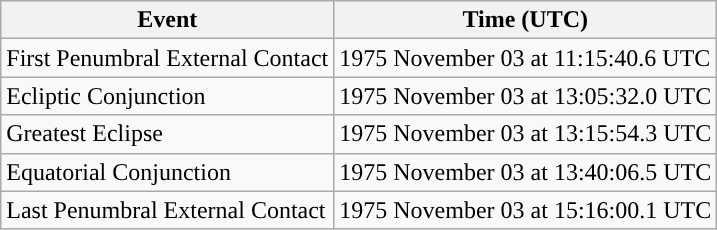<table class="wikitable">
<tr>
<th>Event</th>
<th>Time (UTC)</th>
</tr>
<tr>
<td>First Penumbral External Contact</td>
<td>1975 November 03 at 11:15:40.6 UTC</td>
</tr>
<tr>
<td>Ecliptic Conjunction</td>
<td>1975 November 03 at 13:05:32.0 UTC</td>
</tr>
<tr>
<td>Greatest Eclipse</td>
<td>1975 November 03 at 13:15:54.3 UTC</td>
</tr>
<tr>
<td>Equatorial Conjunction</td>
<td>1975 November 03 at 13:40:06.5 UTC</td>
</tr>
<tr>
<td>Last Penumbral External Contact</td>
<td>1975 November 03 at 15:16:00.1 UTC</td>
</tr>
</table>
